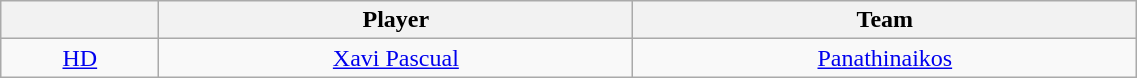<table class="wikitable" style="text-align: center;" width="60%">
<tr>
<th style="text-align:center;"></th>
<th style="text-align:center;">Player</th>
<th style="text-align:center;">Team</th>
</tr>
<tr>
<td style="text-align:center;"><a href='#'>HD</a></td>
<td> <a href='#'>Xavi Pascual</a></td>
<td><a href='#'>Panathinaikos</a></td>
</tr>
</table>
